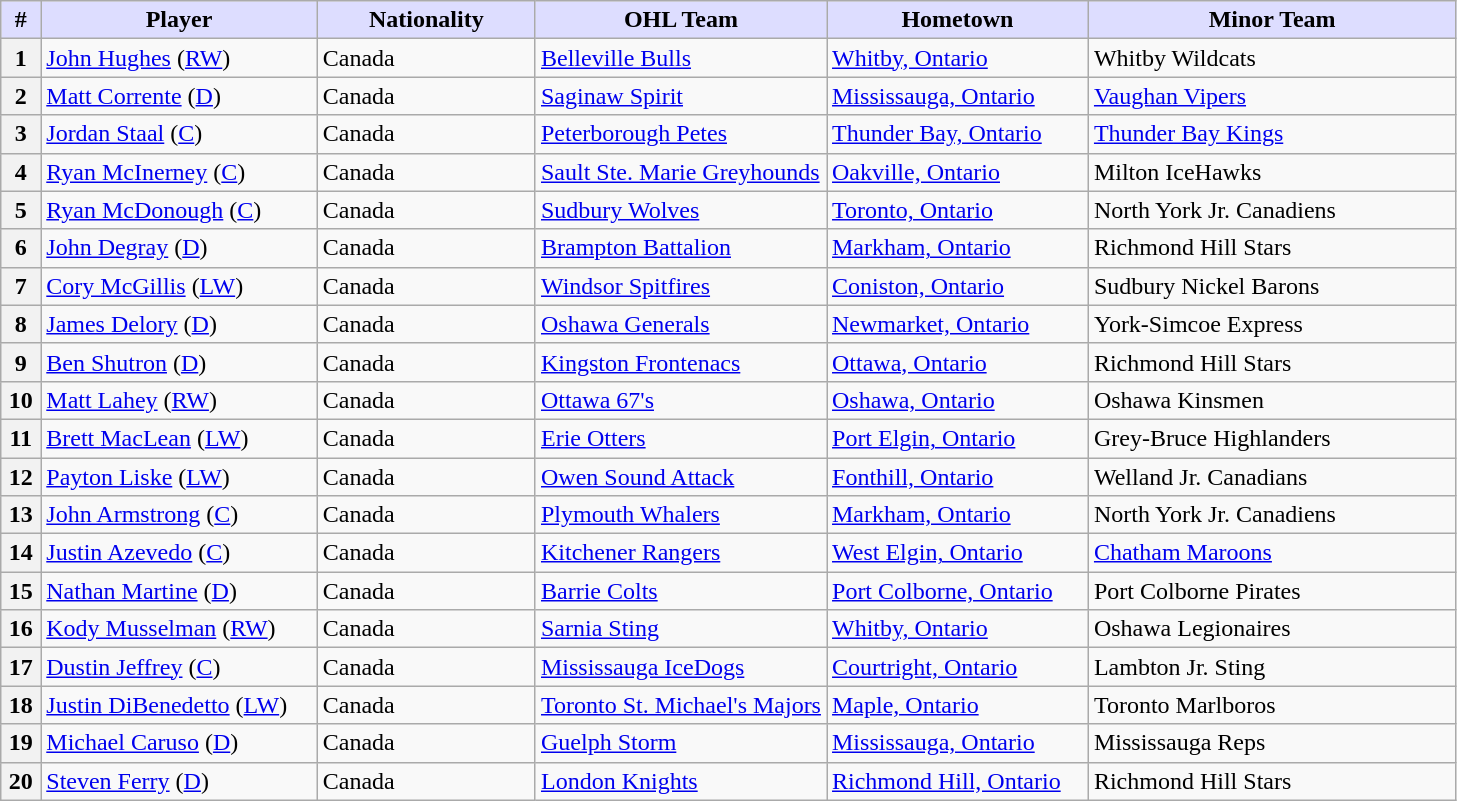<table class="wikitable">
<tr>
<th style="background:#ddf; width:2.75%;">#</th>
<th style="background:#ddf; width:19.0%;">Player</th>
<th style="background:#ddf; width:15.0%;">Nationality</th>
<th style="background:#ddf; width:20.0%;">OHL Team</th>
<th style="background:#ddf; width:18.0%;">Hometown</th>
<th style="background:#ddf; width:100.0%;">Minor Team</th>
</tr>
<tr>
<th>1</th>
<td><a href='#'>John Hughes</a> (<a href='#'>RW</a>)</td>
<td> Canada</td>
<td><a href='#'>Belleville Bulls</a></td>
<td><a href='#'>Whitby, Ontario</a></td>
<td>Whitby Wildcats</td>
</tr>
<tr>
<th>2</th>
<td><a href='#'>Matt Corrente</a> (<a href='#'>D</a>)</td>
<td> Canada</td>
<td><a href='#'>Saginaw Spirit</a></td>
<td><a href='#'>Mississauga, Ontario</a></td>
<td><a href='#'>Vaughan Vipers</a></td>
</tr>
<tr>
<th>3</th>
<td><a href='#'>Jordan Staal</a> (<a href='#'>C</a>)</td>
<td> Canada</td>
<td><a href='#'>Peterborough Petes</a></td>
<td><a href='#'>Thunder Bay, Ontario</a></td>
<td><a href='#'>Thunder Bay Kings</a></td>
</tr>
<tr>
<th>4</th>
<td><a href='#'>Ryan McInerney</a> (<a href='#'>C</a>)</td>
<td> Canada</td>
<td><a href='#'>Sault Ste. Marie Greyhounds</a></td>
<td><a href='#'>Oakville, Ontario</a></td>
<td>Milton IceHawks</td>
</tr>
<tr>
<th>5</th>
<td><a href='#'>Ryan McDonough</a> (<a href='#'>C</a>)</td>
<td> Canada</td>
<td><a href='#'>Sudbury Wolves</a></td>
<td><a href='#'>Toronto, Ontario</a></td>
<td>North York Jr. Canadiens</td>
</tr>
<tr>
<th>6</th>
<td><a href='#'>John Degray</a> (<a href='#'>D</a>)</td>
<td> Canada</td>
<td><a href='#'>Brampton Battalion</a></td>
<td><a href='#'>Markham, Ontario</a></td>
<td>Richmond Hill Stars</td>
</tr>
<tr>
<th>7</th>
<td><a href='#'>Cory McGillis</a> (<a href='#'>LW</a>)</td>
<td> Canada</td>
<td><a href='#'>Windsor Spitfires</a></td>
<td><a href='#'>Coniston, Ontario</a></td>
<td>Sudbury Nickel Barons</td>
</tr>
<tr>
<th>8</th>
<td><a href='#'>James Delory</a> (<a href='#'>D</a>)</td>
<td> Canada</td>
<td><a href='#'>Oshawa Generals</a></td>
<td><a href='#'>Newmarket, Ontario</a></td>
<td>York-Simcoe Express</td>
</tr>
<tr>
<th>9</th>
<td><a href='#'>Ben Shutron</a> (<a href='#'>D</a>)</td>
<td> Canada</td>
<td><a href='#'>Kingston Frontenacs</a></td>
<td><a href='#'>Ottawa, Ontario</a></td>
<td>Richmond Hill Stars</td>
</tr>
<tr>
<th>10</th>
<td><a href='#'>Matt Lahey</a> (<a href='#'>RW</a>)</td>
<td> Canada</td>
<td><a href='#'>Ottawa 67's</a></td>
<td><a href='#'>Oshawa, Ontario</a></td>
<td>Oshawa Kinsmen</td>
</tr>
<tr>
<th>11</th>
<td><a href='#'>Brett MacLean</a> (<a href='#'>LW</a>)</td>
<td> Canada</td>
<td><a href='#'>Erie Otters</a></td>
<td><a href='#'>Port Elgin, Ontario</a></td>
<td>Grey-Bruce Highlanders</td>
</tr>
<tr>
<th>12</th>
<td><a href='#'>Payton Liske</a> (<a href='#'>LW</a>)</td>
<td> Canada</td>
<td><a href='#'>Owen Sound Attack</a></td>
<td><a href='#'>Fonthill, Ontario</a></td>
<td>Welland Jr. Canadians</td>
</tr>
<tr>
<th>13</th>
<td><a href='#'>John Armstrong</a> (<a href='#'>C</a>)</td>
<td> Canada</td>
<td><a href='#'>Plymouth Whalers</a></td>
<td><a href='#'>Markham, Ontario</a></td>
<td>North York Jr. Canadiens</td>
</tr>
<tr>
<th>14</th>
<td><a href='#'>Justin Azevedo</a> (<a href='#'>C</a>)</td>
<td> Canada</td>
<td><a href='#'>Kitchener Rangers</a></td>
<td><a href='#'>West Elgin, Ontario</a></td>
<td><a href='#'>Chatham Maroons</a></td>
</tr>
<tr>
<th>15</th>
<td><a href='#'>Nathan Martine</a> (<a href='#'>D</a>)</td>
<td> Canada</td>
<td><a href='#'>Barrie Colts</a></td>
<td><a href='#'>Port Colborne, Ontario</a></td>
<td>Port Colborne Pirates</td>
</tr>
<tr>
<th>16</th>
<td><a href='#'>Kody Musselman</a> (<a href='#'>RW</a>)</td>
<td> Canada</td>
<td><a href='#'>Sarnia Sting</a></td>
<td><a href='#'>Whitby, Ontario</a></td>
<td>Oshawa Legionaires</td>
</tr>
<tr>
<th>17</th>
<td><a href='#'>Dustin Jeffrey</a> (<a href='#'>C</a>)</td>
<td> Canada</td>
<td><a href='#'>Mississauga IceDogs</a></td>
<td><a href='#'>Courtright, Ontario</a></td>
<td>Lambton Jr. Sting</td>
</tr>
<tr>
<th>18</th>
<td><a href='#'>Justin DiBenedetto</a> (<a href='#'>LW</a>)</td>
<td> Canada</td>
<td><a href='#'>Toronto St. Michael's Majors</a></td>
<td><a href='#'>Maple, Ontario</a></td>
<td>Toronto Marlboros</td>
</tr>
<tr>
<th>19</th>
<td><a href='#'>Michael Caruso</a> (<a href='#'>D</a>)</td>
<td> Canada</td>
<td><a href='#'>Guelph Storm</a></td>
<td><a href='#'>Mississauga, Ontario</a></td>
<td>Mississauga Reps</td>
</tr>
<tr>
<th>20</th>
<td><a href='#'>Steven Ferry</a> (<a href='#'>D</a>)</td>
<td> Canada</td>
<td><a href='#'>London Knights</a></td>
<td><a href='#'>Richmond Hill, Ontario</a></td>
<td>Richmond Hill Stars</td>
</tr>
</table>
